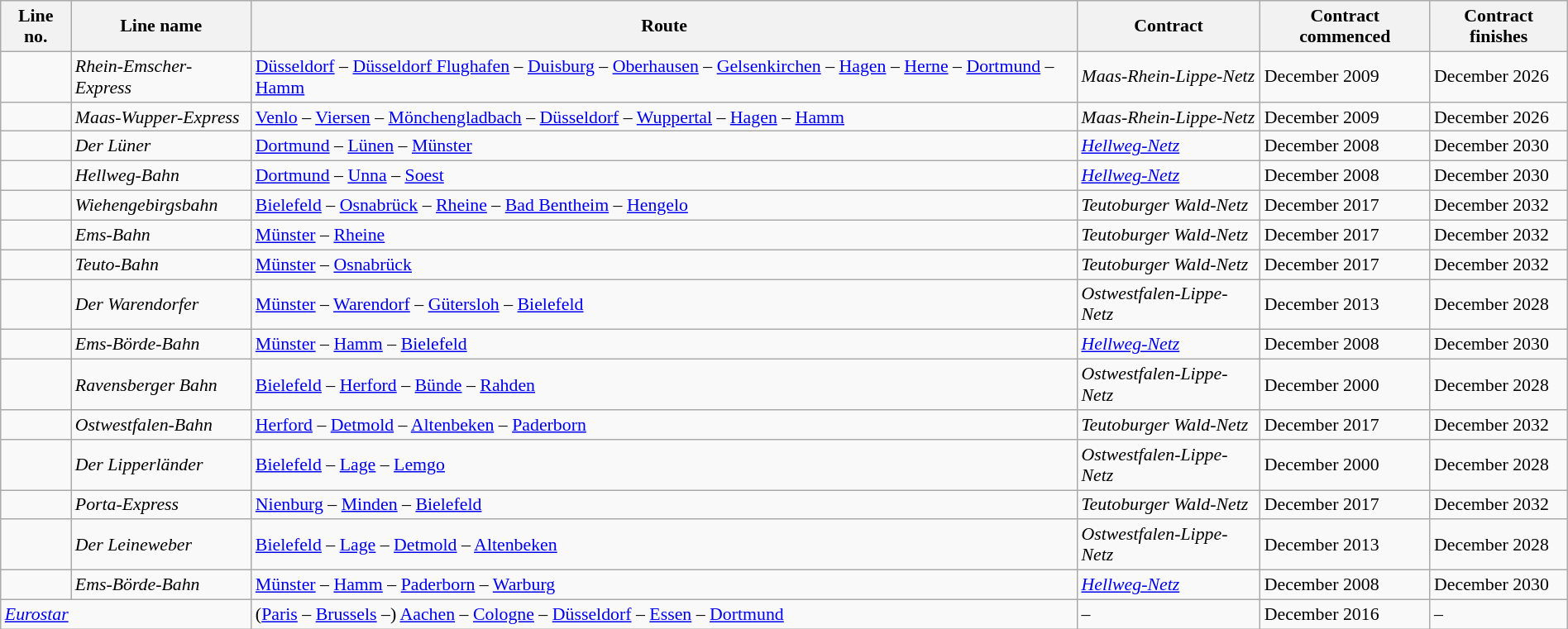<table class="wikitable" style="font-size:91%; width:100%;">
<tr class="hintergrundfarbe5">
<th>Line no.</th>
<th>Line name</th>
<th>Route</th>
<th>Contract</th>
<th>Contract commenced</th>
<th>Contract finishes</th>
</tr>
<tr>
<td style="font-size:111%;"></td>
<td><em>Rhein-Emscher-Express</em></td>
<td><a href='#'>Düsseldorf</a> – <a href='#'>Düsseldorf Flughafen</a> – <a href='#'>Duisburg</a> – <a href='#'>Oberhausen</a> – <a href='#'>Gelsenkirchen</a> – <a href='#'>Hagen</a> – <a href='#'>Herne</a> – <a href='#'>Dortmund</a> – <a href='#'>Hamm</a></td>
<td><em>Maas-Rhein-Lippe-Netz</em></td>
<td>December 2009</td>
<td>December 2026</td>
</tr>
<tr>
<td style="font-size:111%;"></td>
<td><em>Maas-Wupper-Express</em></td>
<td><a href='#'>Venlo</a> – <a href='#'>Viersen</a> – <a href='#'>Mönchengladbach</a> – <a href='#'>Düsseldorf</a> – <a href='#'>Wuppertal</a> – <a href='#'>Hagen</a> – <a href='#'>Hamm</a></td>
<td><em>Maas-Rhein-Lippe-Netz</em></td>
<td>December 2009</td>
<td>December 2026</td>
</tr>
<tr>
<td style="font-size:111%;"></td>
<td><em>Der Lüner</em></td>
<td><a href='#'>Dortmund</a> – <a href='#'>Lünen</a> – <a href='#'>Münster</a></td>
<td><em><a href='#'>Hellweg-Netz</a></em></td>
<td>December 2008</td>
<td>December 2030</td>
</tr>
<tr>
<td style="font-size:111%;"></td>
<td><em>Hellweg-Bahn</em></td>
<td><a href='#'>Dortmund</a> – <a href='#'>Unna</a> – <a href='#'>Soest</a></td>
<td><em><a href='#'>Hellweg-Netz</a></em></td>
<td>December 2008</td>
<td>December 2030</td>
</tr>
<tr>
<td style="font-size:111%;"></td>
<td><em>Wiehengebirgsbahn</em></td>
<td><a href='#'>Bielefeld</a> – <a href='#'>Osnabrück</a> – <a href='#'>Rheine</a> – <a href='#'>Bad Bentheim</a> – <a href='#'>Hengelo</a></td>
<td><em>Teutoburger Wald-Netz</em></td>
<td>December 2017</td>
<td>December 2032</td>
</tr>
<tr>
<td style="font-size:111%;"></td>
<td><em>Ems-Bahn</em></td>
<td><a href='#'>Münster</a> – <a href='#'>Rheine</a></td>
<td><em>Teutoburger Wald-Netz</em></td>
<td>December 2017</td>
<td>December 2032</td>
</tr>
<tr>
<td style="font-size:111%;"></td>
<td><em>Teuto-Bahn</em></td>
<td><a href='#'>Münster</a> – <a href='#'>Osnabrück</a></td>
<td><em>Teutoburger Wald-Netz</em></td>
<td>December 2017</td>
<td>December 2032</td>
</tr>
<tr>
<td style="font-size:111%;"></td>
<td><em>Der Warendorfer</em></td>
<td><a href='#'>Münster</a> – <a href='#'>Warendorf</a> – <a href='#'>Gütersloh</a> – <a href='#'>Bielefeld</a></td>
<td><em>Ostwestfalen-Lippe-Netz</em></td>
<td>December 2013</td>
<td>December 2028</td>
</tr>
<tr>
<td style="font-size:111%;"></td>
<td><em>Ems-Börde-Bahn</em></td>
<td><a href='#'>Münster</a> – <a href='#'>Hamm</a> – <a href='#'>Bielefeld</a></td>
<td><em><a href='#'>Hellweg-Netz</a></em></td>
<td>December 2008</td>
<td>December 2030</td>
</tr>
<tr>
<td style="font-size:111%;"></td>
<td><em>Ravensberger Bahn</em></td>
<td><a href='#'>Bielefeld</a> – <a href='#'>Herford</a> – <a href='#'>Bünde</a> – <a href='#'>Rahden</a></td>
<td><em>Ostwestfalen-Lippe-Netz</em></td>
<td>December 2000</td>
<td>December 2028</td>
</tr>
<tr>
<td style="font-size:111%;"></td>
<td><em>Ostwestfalen-Bahn</em></td>
<td><a href='#'>Herford</a> – <a href='#'>Detmold</a> – <a href='#'>Altenbeken</a> – <a href='#'>Paderborn</a></td>
<td><em>Teutoburger Wald-Netz</em></td>
<td>December 2017</td>
<td>December 2032</td>
</tr>
<tr>
<td style="font-size:111%;"></td>
<td><em>Der Lipperländer</em></td>
<td><a href='#'>Bielefeld</a> – <a href='#'>Lage</a> – <a href='#'>Lemgo</a></td>
<td><em>Ostwestfalen-Lippe-Netz</em></td>
<td>December 2000</td>
<td>December 2028</td>
</tr>
<tr>
<td style="font-size:111%;"></td>
<td><em>Porta-Express</em></td>
<td><a href='#'>Nienburg</a> – <a href='#'>Minden</a> – <a href='#'>Bielefeld</a></td>
<td><em>Teutoburger Wald-Netz</em></td>
<td>December 2017</td>
<td>December 2032</td>
</tr>
<tr>
<td style="font-size:111%;"></td>
<td><em>Der Leineweber</em></td>
<td><a href='#'>Bielefeld</a> – <a href='#'>Lage</a> – <a href='#'>Detmold</a> – <a href='#'>Altenbeken</a></td>
<td><em>Ostwestfalen-Lippe-Netz</em></td>
<td>December 2013</td>
<td>December 2028</td>
</tr>
<tr>
<td style="font-size:111%;"></td>
<td><em>Ems-Börde-Bahn</em></td>
<td><a href='#'>Münster</a> – <a href='#'>Hamm</a> – <a href='#'>Paderborn</a> – <a href='#'>Warburg</a></td>
<td><em><a href='#'>Hellweg-Netz</a></em></td>
<td>December 2008</td>
<td>December 2030</td>
</tr>
<tr>
<td colspan="2"><em><a href='#'>Eurostar</a></em></td>
<td>(<a href='#'>Paris</a> – <a href='#'>Brussels</a> –) <a href='#'>Aachen</a> – <a href='#'>Cologne</a> – <a href='#'>Düsseldorf</a> – <a href='#'>Essen</a> – <a href='#'>Dortmund</a></td>
<td>–</td>
<td>December 2016</td>
<td>–</td>
</tr>
</table>
